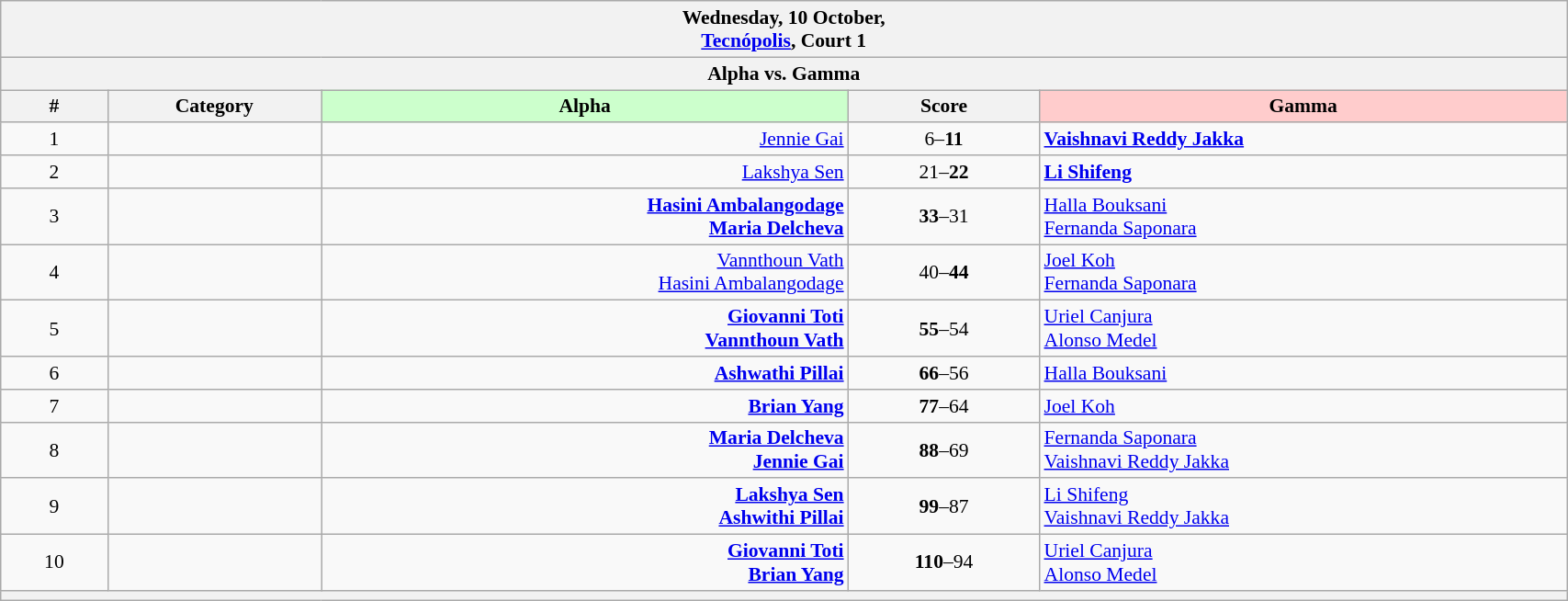<table class="collapse wikitable" style="font-size:90%; text-align:center" width="90%">
<tr>
<th colspan="5">Wednesday, 10 October, <br><a href='#'>Tecnópolis</a>, Court 1</th>
</tr>
<tr>
<th colspan="5">Alpha vs. Gamma</th>
</tr>
<tr>
<th width="25">#</th>
<th width="50">Category</th>
<th style="background-color:#CCFFCC" width="150">Alpha</th>
<th width="50">Score<br></th>
<th style="background-color:#FFCCCC" width="150">Gamma</th>
</tr>
<tr>
<td>1</td>
<td></td>
<td align="right"><a href='#'>Jennie Gai</a> </td>
<td>6–<strong>11</strong><br></td>
<td align="left"><strong> <a href='#'>Vaishnavi Reddy Jakka</a></strong></td>
</tr>
<tr>
<td>2</td>
<td></td>
<td align="right"><a href='#'>Lakshya Sen</a> </td>
<td>21–<strong>22</strong><br></td>
<td align="left"><strong> <a href='#'>Li Shifeng</a></strong></td>
</tr>
<tr>
<td>3</td>
<td></td>
<td align="right"><strong><a href='#'>Hasini Ambalangodage</a> <br><a href='#'>Maria Delcheva</a> </strong></td>
<td><strong>33</strong>–31<br></td>
<td align="left"> <a href='#'>Halla Bouksani</a><br> <a href='#'>Fernanda Saponara</a></td>
</tr>
<tr>
<td>4</td>
<td></td>
<td align="right"><a href='#'>Vannthoun Vath</a> <br><a href='#'>Hasini Ambalangodage</a> </td>
<td>40–<strong>44</strong><br></td>
<td align="left"> <a href='#'>Joel Koh</a><br> <a href='#'>Fernanda Saponara</a></td>
</tr>
<tr>
<td>5</td>
<td></td>
<td align="right"><strong><a href='#'>Giovanni Toti</a> <br><a href='#'>Vannthoun Vath</a> </strong></td>
<td><strong>55</strong>–54<br></td>
<td align="left"> <a href='#'>Uriel Canjura</a><br> <a href='#'>Alonso Medel</a></td>
</tr>
<tr>
<td>6</td>
<td></td>
<td align="right"><strong><a href='#'>Ashwathi Pillai</a> </strong></td>
<td><strong>66</strong>–56<br></td>
<td align="left"> <a href='#'>Halla Bouksani</a></td>
</tr>
<tr>
<td>7</td>
<td></td>
<td align="right"><strong><a href='#'>Brian Yang</a> </strong></td>
<td><strong>77</strong>–64<br></td>
<td align="left"> <a href='#'>Joel Koh</a></td>
</tr>
<tr>
<td>8</td>
<td></td>
<td align="right"><strong><a href='#'>Maria Delcheva</a> <br><a href='#'>Jennie Gai</a> </strong></td>
<td><strong>88</strong>–69<br></td>
<td align="left"> <a href='#'>Fernanda Saponara</a><br> <a href='#'>Vaishnavi Reddy Jakka</a></td>
</tr>
<tr>
<td>9</td>
<td></td>
<td align="right"><strong><a href='#'>Lakshya Sen</a> <br><a href='#'>Ashwithi Pillai</a> </strong></td>
<td><strong>99</strong>–87<br></td>
<td align="left"> <a href='#'>Li Shifeng</a><br> <a href='#'>Vaishnavi Reddy Jakka</a></td>
</tr>
<tr>
<td>10</td>
<td></td>
<td align="right"><strong><a href='#'>Giovanni Toti</a> <br><a href='#'>Brian Yang</a> </strong></td>
<td><strong>110</strong>–94<br></td>
<td align="left"> <a href='#'>Uriel Canjura</a><br> <a href='#'>Alonso Medel</a></td>
</tr>
<tr>
<th colspan="5"></th>
</tr>
</table>
